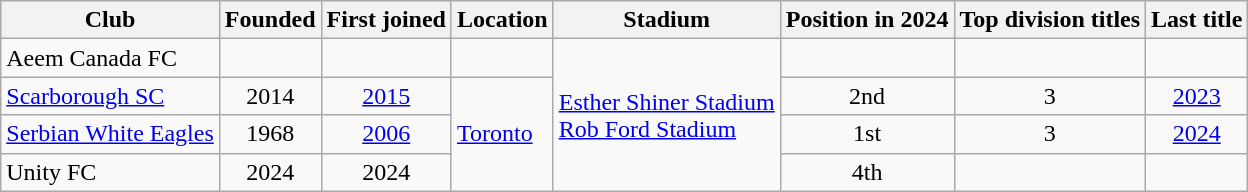<table class="sortable wikitable">
<tr>
<th>Club</th>
<th>Founded</th>
<th>First joined</th>
<th>Location</th>
<th>Stadium</th>
<th>Position in 2024</th>
<th>Top division titles</th>
<th>Last title</th>
</tr>
<tr>
<td>Aeem Canada FC</td>
<td></td>
<td></td>
<td></td>
<td rowspan="4"><a href='#'>Esther Shiner Stadium</a><br><a href='#'>Rob Ford Stadium</a></td>
<td></td>
<td></td>
<td></td>
</tr>
<tr>
<td><a href='#'>Scarborough SC</a></td>
<td align="center">2014</td>
<td align="center"><a href='#'>2015</a></td>
<td rowspan="3"><a href='#'>Toronto</a></td>
<td align="center">2nd</td>
<td align="center">3</td>
<td align="center"><a href='#'>2023</a></td>
</tr>
<tr>
<td><a href='#'>Serbian White Eagles</a></td>
<td align="center">1968</td>
<td align="center"><a href='#'>2006</a></td>
<td align="center">1st</td>
<td align="center">3</td>
<td align="center"><a href='#'>2024</a></td>
</tr>
<tr>
<td>Unity FC</td>
<td align="center">2024</td>
<td align="center">2024</td>
<td align="center">4th</td>
<td align="center"></td>
<td align="center"></td>
</tr>
</table>
